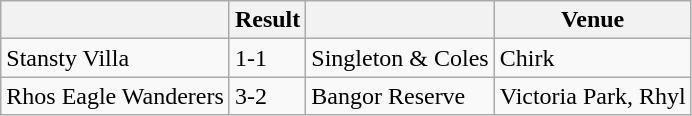<table class="wikitable">
<tr>
<th></th>
<th>Result</th>
<th></th>
<th>Venue</th>
</tr>
<tr>
<td>Stansty Villa</td>
<td>1-1</td>
<td> Singleton & Coles</td>
<td>Chirk</td>
</tr>
<tr>
<td>Rhos Eagle Wanderers</td>
<td>3-2</td>
<td>Bangor Reserve</td>
<td>Victoria Park, Rhyl</td>
</tr>
</table>
